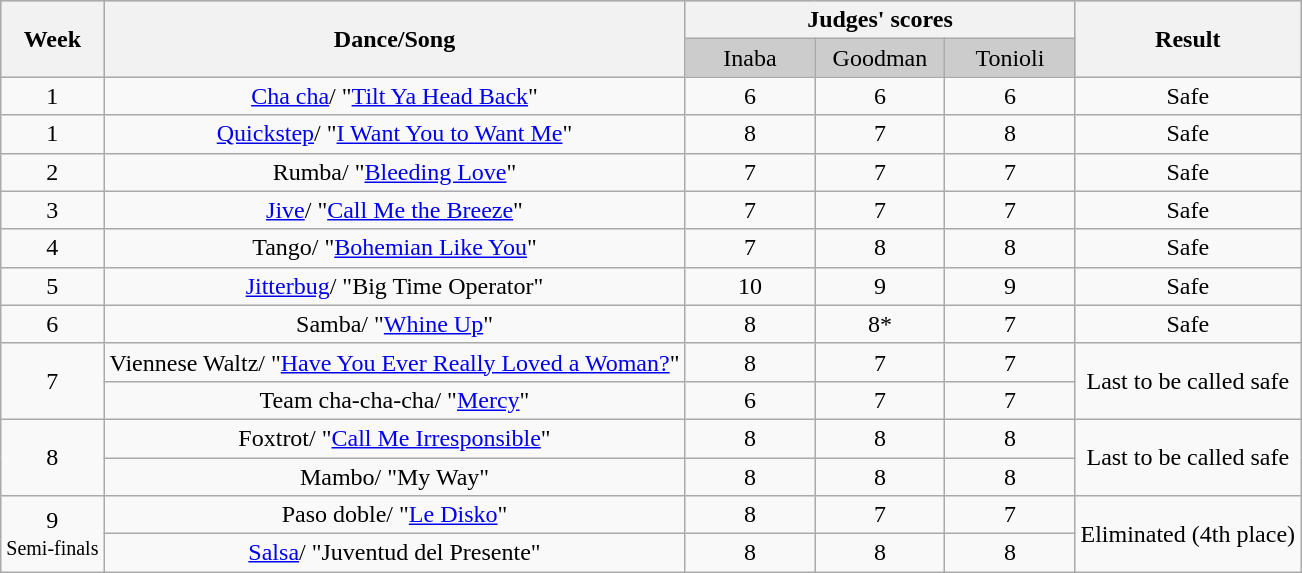<table class="wikitable">
<tr style="text-align:Center; background:#ccc;">
<th rowspan="2">Week</th>
<th rowspan="2">Dance/Song</th>
<th colspan="3">Judges' scores</th>
<th rowspan="2">Result</th>
</tr>
<tr style="text-align:center; background:#ccc;">
<td style="width:10%; ">Inaba</td>
<td style="width:10%; ">Goodman</td>
<td style="width:10%; ">Tonioli</td>
</tr>
<tr>
<td style="text-align:center;">1</td>
<td style="text-align:center;"><a href='#'>Cha cha</a>/ "<a href='#'>Tilt Ya Head Back</a>"</td>
<td style="text-align:center;">6</td>
<td style="text-align:center;">6</td>
<td style="text-align:center;">6</td>
<td style="text-align:center;">Safe</td>
</tr>
<tr style="text-align:center;">
<td>1</td>
<td><a href='#'>Quickstep</a>/ "<a href='#'>I Want You to Want Me</a>"</td>
<td>8</td>
<td>7</td>
<td>8</td>
<td>Safe</td>
</tr>
<tr style="text-align:center;">
<td>2</td>
<td>Rumba/ "<a href='#'>Bleeding Love</a>"</td>
<td>7</td>
<td>7</td>
<td>7</td>
<td>Safe</td>
</tr>
<tr>
<td style="text-align:center;">3</td>
<td style="text-align:center;"><a href='#'>Jive</a>/ "<a href='#'>Call Me the Breeze</a>"</td>
<td style="text-align:center;">7</td>
<td style="text-align:center;">7</td>
<td style="text-align:center;">7</td>
<td style="text-align:center;">Safe</td>
</tr>
<tr style="text-align:center;">
<td>4</td>
<td>Tango/ "<a href='#'>Bohemian Like You</a>"</td>
<td>7</td>
<td>8</td>
<td>8</td>
<td>Safe</td>
</tr>
<tr style="text-align:center;">
<td>5</td>
<td><a href='#'>Jitterbug</a>/ "Big Time Operator"</td>
<td>10</td>
<td>9</td>
<td>9</td>
<td>Safe</td>
</tr>
<tr style="text-align:center;">
<td>6</td>
<td>Samba/ "<a href='#'>Whine Up</a>"</td>
<td>8</td>
<td>8*</td>
<td>7</td>
<td>Safe</td>
</tr>
<tr style="text-align:center;">
<td rowspan="2">7</td>
<td>Viennese Waltz/ "<a href='#'>Have You Ever Really Loved a Woman?</a>"</td>
<td>8</td>
<td>7</td>
<td>7</td>
<td rowspan="2">Last to be called safe</td>
</tr>
<tr style="text-align:center;">
<td>Team cha-cha-cha/ "<a href='#'>Mercy</a>"</td>
<td>6</td>
<td>7</td>
<td>7</td>
</tr>
<tr style="text-align:center;">
<td rowspan="2">8</td>
<td>Foxtrot/ "<a href='#'>Call Me Irresponsible</a>"</td>
<td>8</td>
<td>8</td>
<td>8</td>
<td rowspan="2">Last to be called safe</td>
</tr>
<tr style="text-align:center;">
<td>Mambo/ "My Way"</td>
<td>8</td>
<td>8</td>
<td>8</td>
</tr>
<tr>
<td rowspan="2" style="text-align:center;">9<br><small>Semi-finals</small></td>
<td style="text-align:center;">Paso doble/ "<a href='#'>Le Disko</a>"</td>
<td style="text-align:center;">8</td>
<td style="text-align:center;">7</td>
<td style="text-align:center;">7</td>
<td rowspan="2" style="text-align:center;">Eliminated (4th place)</td>
</tr>
<tr>
<td style="text-align:center;"><a href='#'>Salsa</a>/ "Juventud del Presente"</td>
<td style="text-align:center;">8</td>
<td style="text-align:center;">8</td>
<td style="text-align:center;">8</td>
</tr>
</table>
